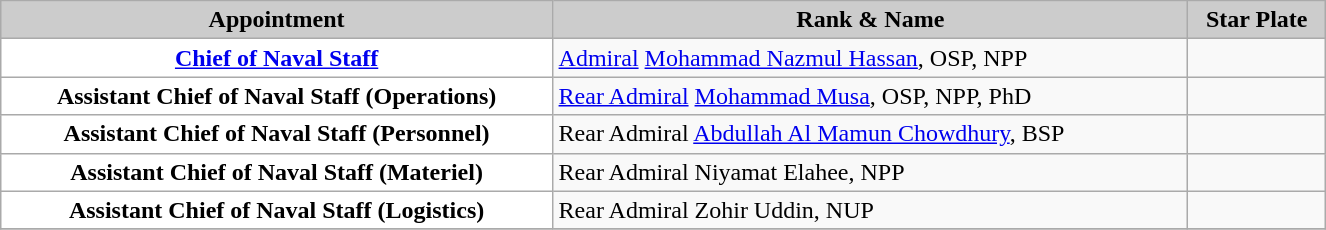<table class="wikitable" style="width:70%; margin:0 auto;">
<tr>
<th style="background:#ccc;">Appointment</th>
<th style="background:#ccc;">Rank & Name</th>
<th style="background:#ccc;">Star Plate</th>
</tr>
<tr>
<td ! style="text-align:center; background: #FFFFFF;"><strong><a href='#'>Chief of Naval Staff</a></strong></td>
<td><a href='#'>Admiral</a> <a href='#'>Mohammad Nazmul Hassan</a>, OSP, NPP</td>
<td></td>
</tr>
<tr>
<td ! style="text-align:center; background:#FFFFFF;"><strong>Assistant Chief of Naval Staff (Operations)</strong></td>
<td><a href='#'>Rear Admiral</a> <a href='#'>Mohammad Musa</a>, OSP, NPP, PhD</td>
<td></td>
</tr>
<tr>
<td ! style="text-align:center; background:#FFFFFF;"><strong>Assistant Chief of Naval Staff (Personnel)</strong></td>
<td>Rear Admiral <a href='#'>Abdullah Al Mamun Chowdhury</a>, BSP</td>
<td></td>
</tr>
<tr>
<td ! style="text-align:center; background:#FFFFFF;"><strong>Assistant Chief of Naval Staff (Materiel)</strong></td>
<td>Rear Admiral Niyamat Elahee, NPP</td>
<td></td>
</tr>
<tr>
<td ! style="text-align:center; background:#FFFFFF;"><strong>Assistant Chief of Naval Staff (Logistics)</strong></td>
<td>Rear Admiral Zohir Uddin, NUP</td>
<td></td>
</tr>
<tr>
</tr>
</table>
